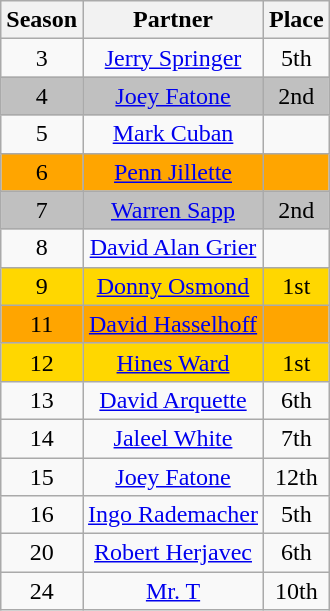<table class="wikitable sortable" style="margin:auto; text-align:center;">
<tr>
<th>Season</th>
<th>Partner</th>
<th>Place</th>
</tr>
<tr>
<td>3</td>
<td><a href='#'>Jerry Springer</a></td>
<td>5th</td>
</tr>
<tr style="background:silver;">
<td>4</td>
<td><a href='#'>Joey Fatone</a></td>
<td>2nd</td>
</tr>
<tr>
<td>5</td>
<td><a href='#'>Mark Cuban</a></td>
<td></td>
</tr>
<tr style="background:orange;">
<td>6</td>
<td><a href='#'>Penn Jillette</a></td>
<td></td>
</tr>
<tr style="background:silver;">
<td>7</td>
<td><a href='#'>Warren Sapp</a></td>
<td>2nd</td>
</tr>
<tr>
<td>8</td>
<td><a href='#'>David Alan Grier</a></td>
<td></td>
</tr>
<tr style="background:gold;">
<td>9</td>
<td><a href='#'>Donny Osmond</a></td>
<td>1st</td>
</tr>
<tr style="background:orange;">
<td>11</td>
<td><a href='#'>David Hasselhoff</a></td>
<td></td>
</tr>
<tr style="background:gold;">
<td>12</td>
<td><a href='#'>Hines Ward</a></td>
<td>1st</td>
</tr>
<tr>
<td>13</td>
<td><a href='#'>David Arquette</a></td>
<td>6th</td>
</tr>
<tr>
<td>14</td>
<td><a href='#'>Jaleel White</a></td>
<td>7th</td>
</tr>
<tr>
<td>15</td>
<td><a href='#'>Joey Fatone</a></td>
<td>12th</td>
</tr>
<tr>
<td>16</td>
<td><a href='#'>Ingo Rademacher</a></td>
<td>5th</td>
</tr>
<tr>
<td>20</td>
<td><a href='#'>Robert Herjavec</a></td>
<td>6th</td>
</tr>
<tr>
<td>24</td>
<td><a href='#'>Mr. T</a></td>
<td>10th</td>
</tr>
</table>
